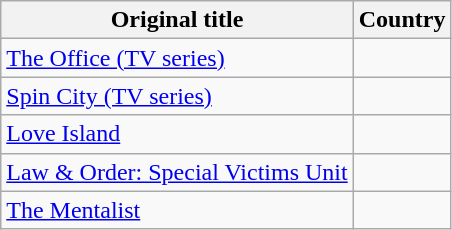<table class="wikitable">
<tr>
<th>Original title</th>
<th>Country</th>
</tr>
<tr>
<td><a href='#'>The Office (TV series)</a></td>
<td align="center"></td>
</tr>
<tr>
<td><a href='#'>Spin City (TV series)</a></td>
<td align="center"></td>
</tr>
<tr>
<td><a href='#'>Love Island</a></td>
<td align=center></td>
</tr>
<tr>
<td><a href='#'>Law & Order: Special Victims Unit</a></td>
<td align=center></td>
</tr>
<tr>
<td><a href='#'>The Mentalist</a></td>
<td align=center></td>
</tr>
</table>
